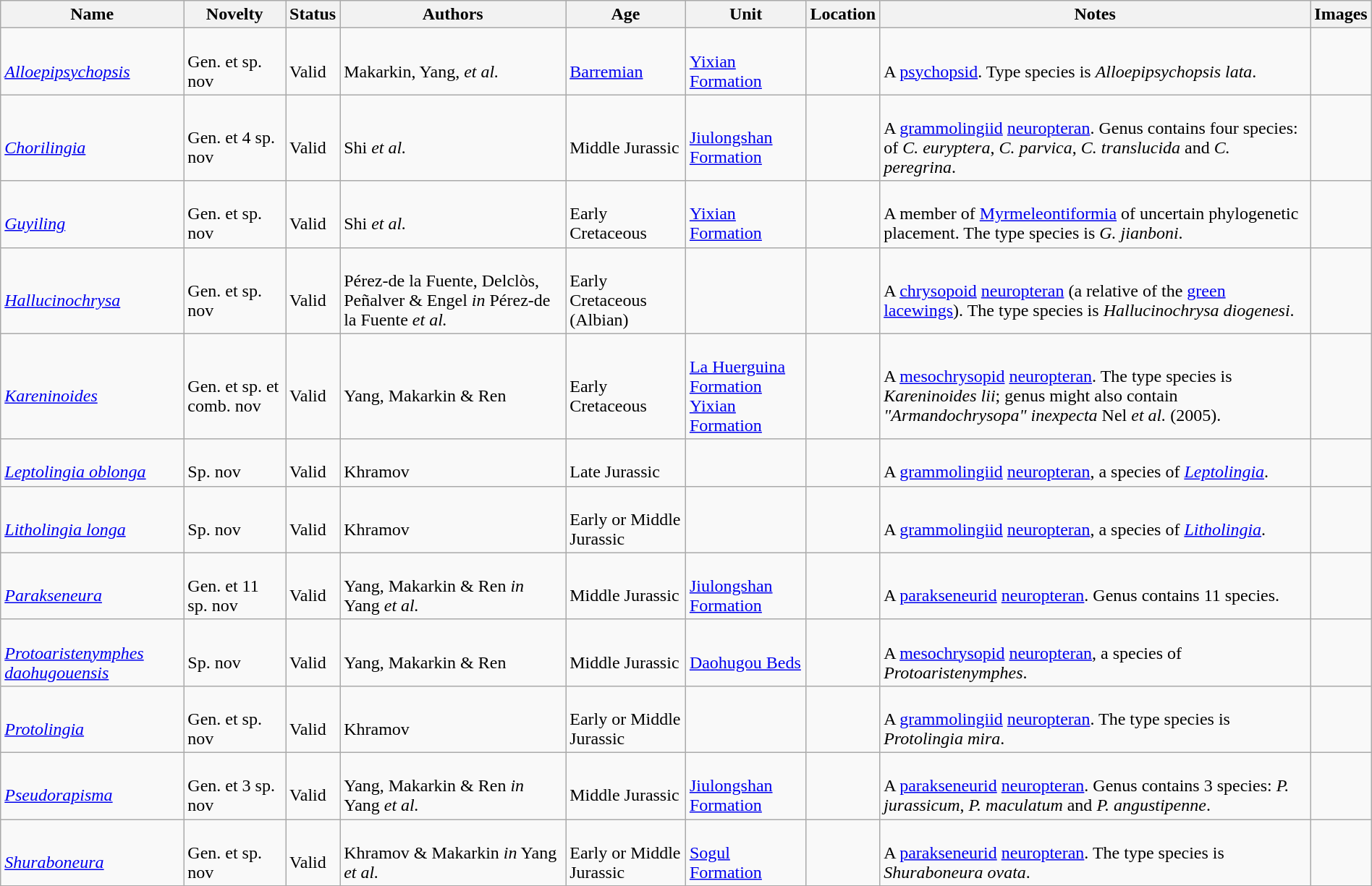<table class="wikitable sortable" align="center" width="100%">
<tr>
<th>Name</th>
<th>Novelty</th>
<th>Status</th>
<th>Authors</th>
<th>Age</th>
<th>Unit</th>
<th>Location</th>
<th>Notes</th>
<th>Images</th>
</tr>
<tr>
<td><br><em><a href='#'>Alloepipsychopsis</a></em></td>
<td><br>Gen. et sp. nov</td>
<td><br>Valid</td>
<td><br>Makarkin, Yang, <em>et al.</em></td>
<td><br><a href='#'>Barremian</a></td>
<td><br><a href='#'>Yixian Formation</a></td>
<td><br></td>
<td><br>A <a href='#'>psychopsid</a>. Type species is <em>Alloepipsychopsis lata</em>.</td>
<td></td>
</tr>
<tr>
<td><br><em><a href='#'>Chorilingia</a></em></td>
<td><br>Gen. et 4 sp. nov</td>
<td><br>Valid</td>
<td><br>Shi <em>et al.</em></td>
<td><br>Middle Jurassic</td>
<td><br><a href='#'>Jiulongshan Formation</a></td>
<td><br></td>
<td><br>A <a href='#'>grammolingiid</a> <a href='#'>neuropteran</a>. Genus contains four species: of <em>C. euryptera</em>, <em>C. parvica</em>, <em>C. translucida</em> and <em>C. peregrina</em>.</td>
<td></td>
</tr>
<tr>
<td><br><em><a href='#'>Guyiling</a></em></td>
<td><br>Gen. et sp. nov</td>
<td><br>Valid</td>
<td><br>Shi <em>et al.</em></td>
<td><br>Early Cretaceous</td>
<td><br><a href='#'>Yixian Formation</a></td>
<td><br></td>
<td><br>A member of <a href='#'>Myrmeleontiformia</a> of uncertain phylogenetic placement. The type species is <em>G. jianboni</em>.</td>
<td></td>
</tr>
<tr>
<td><br><em><a href='#'>Hallucinochrysa</a></em></td>
<td><br>Gen. et sp. nov</td>
<td><br>Valid</td>
<td><br>Pérez-de la Fuente, Delclòs, Peñalver & Engel <em>in</em> Pérez-de la Fuente <em>et al.</em></td>
<td><br>Early Cretaceous (Albian)</td>
<td></td>
<td><br></td>
<td><br>A <a href='#'>chrysopoid</a> <a href='#'>neuropteran</a> (a relative of the <a href='#'>green lacewings</a>). The type species is <em>Hallucinochrysa diogenesi</em>.</td>
<td></td>
</tr>
<tr>
<td><br><em><a href='#'>Kareninoides</a></em></td>
<td><br>Gen. et sp. et comb. nov</td>
<td><br>Valid</td>
<td><br>Yang, Makarkin & Ren</td>
<td><br>Early Cretaceous</td>
<td><br><a href='#'>La Huerguina Formation</a><br>
<a href='#'>Yixian Formation</a></td>
<td><br><br>
</td>
<td><br>A <a href='#'>mesochrysopid</a> <a href='#'>neuropteran</a>. The type species is <em>Kareninoides lii</em>; genus might also contain <em>"Armandochrysopa" inexpecta</em> Nel <em>et al.</em> (2005).</td>
<td></td>
</tr>
<tr>
<td><br><em><a href='#'>Leptolingia oblonga</a></em></td>
<td><br>Sp. nov</td>
<td><br>Valid</td>
<td><br>Khramov</td>
<td><br>Late Jurassic</td>
<td></td>
<td><br></td>
<td><br>A <a href='#'>grammolingiid</a> <a href='#'>neuropteran</a>, a species of <em><a href='#'>Leptolingia</a></em>.</td>
<td></td>
</tr>
<tr>
<td><br><em><a href='#'>Litholingia longa</a></em></td>
<td><br>Sp. nov</td>
<td><br>Valid</td>
<td><br>Khramov</td>
<td><br>Early or Middle Jurassic</td>
<td></td>
<td><br></td>
<td><br>A <a href='#'>grammolingiid</a> <a href='#'>neuropteran</a>, a species of <em><a href='#'>Litholingia</a></em>.</td>
<td></td>
</tr>
<tr>
<td><br><em><a href='#'>Parakseneura</a></em></td>
<td><br>Gen. et 11 sp. nov</td>
<td><br>Valid</td>
<td><br>Yang, Makarkin & Ren <em>in</em> Yang <em>et al.</em></td>
<td><br>Middle Jurassic</td>
<td><br><a href='#'>Jiulongshan Formation</a></td>
<td><br></td>
<td><br>A <a href='#'>parakseneurid</a> <a href='#'>neuropteran</a>. Genus contains 11 species.</td>
<td></td>
</tr>
<tr>
<td><br><em><a href='#'>Protoaristenymphes daohugouensis</a></em></td>
<td><br>Sp. nov</td>
<td><br>Valid</td>
<td><br>Yang, Makarkin & Ren</td>
<td><br>Middle Jurassic</td>
<td><br><a href='#'>Daohugou Beds</a></td>
<td><br></td>
<td><br>A <a href='#'>mesochrysopid</a> <a href='#'>neuropteran</a>, a species of <em>Protoaristenymphes</em>.</td>
<td></td>
</tr>
<tr>
<td><br><em><a href='#'>Protolingia</a></em></td>
<td><br>Gen. et sp. nov</td>
<td><br>Valid</td>
<td><br>Khramov</td>
<td><br>Early or Middle Jurassic</td>
<td></td>
<td><br></td>
<td><br>A <a href='#'>grammolingiid</a> <a href='#'>neuropteran</a>. The type species is <em>Protolingia mira</em>.</td>
<td></td>
</tr>
<tr>
<td><br><em><a href='#'>Pseudorapisma</a></em></td>
<td><br>Gen. et 3 sp. nov</td>
<td><br>Valid</td>
<td><br>Yang, Makarkin & Ren <em>in</em> Yang <em>et al.</em></td>
<td><br>Middle Jurassic</td>
<td><br><a href='#'>Jiulongshan Formation</a></td>
<td><br></td>
<td><br>A <a href='#'>parakseneurid</a> <a href='#'>neuropteran</a>. Genus contains 3 species: <em>P. jurassicum</em>, <em>P. maculatum</em> and <em>P. angustipenne</em>.</td>
<td></td>
</tr>
<tr>
<td><br><em><a href='#'>Shuraboneura</a></em></td>
<td><br>Gen. et sp. nov</td>
<td><br>Valid</td>
<td><br>Khramov & Makarkin <em>in</em> Yang <em>et al.</em></td>
<td><br>Early or Middle Jurassic</td>
<td><br><a href='#'>Sogul Formation</a></td>
<td><br></td>
<td><br>A <a href='#'>parakseneurid</a> <a href='#'>neuropteran</a>. The type species is <em>Shuraboneura ovata</em>.</td>
<td></td>
</tr>
<tr>
</tr>
</table>
